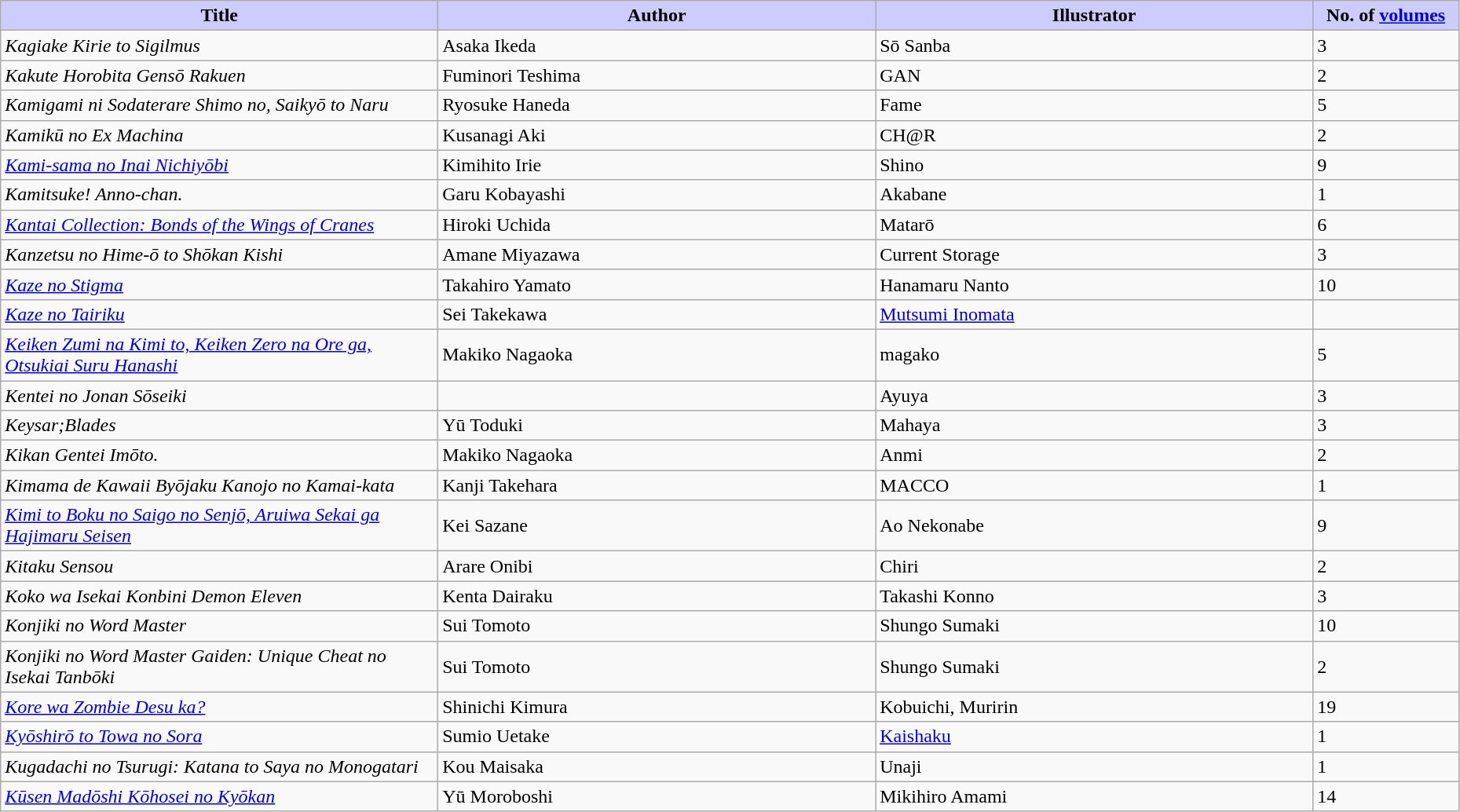<table class="wikitable" style="width: 98%;">
<tr>
<th width=30% style="background:#ccf;">Title</th>
<th width=30% style="background:#ccf;">Author</th>
<th width=30% style="background:#ccf;">Illustrator</th>
<th width=10% style="background:#ccf;">No. of <a href='#'>volumes</a></th>
</tr>
<tr>
<td><em>Kagiake Kirie to Sigilmus</em></td>
<td>Asaka Ikeda</td>
<td>Sō Sanba</td>
<td>3</td>
</tr>
<tr>
<td><em>Kakute Horobita Gensō Rakuen</em></td>
<td>Fuminori Teshima</td>
<td>GAN</td>
<td>2</td>
</tr>
<tr>
<td><em>Kamigami ni Sodaterare Shimo no, Saikyō to Naru</em></td>
<td>Ryosuke Haneda</td>
<td>Fame</td>
<td>5</td>
</tr>
<tr>
<td><em>Kamikū no Ex Machina</em></td>
<td>Kusanagi Aki</td>
<td>CH@R</td>
<td>2</td>
</tr>
<tr>
<td><em><a href='#'>Kami-sama no Inai Nichiyōbi</a></em></td>
<td>Kimihito Irie</td>
<td>Shino</td>
<td>9</td>
</tr>
<tr>
<td><em>Kamitsuke! Anno-chan.</em></td>
<td>Garu Kobayashi</td>
<td>Akabane</td>
<td>1</td>
</tr>
<tr>
<td><em><a href='#'>Kantai Collection: Bonds of the Wings of Cranes</a></em></td>
<td>Hiroki Uchida</td>
<td>Matarō</td>
<td>6</td>
</tr>
<tr>
<td><em>Kanzetsu no Hime-ō to Shōkan Kishi</em></td>
<td>Amane Miyazawa</td>
<td>Current Storage</td>
<td>3</td>
</tr>
<tr>
<td><em><a href='#'>Kaze no Stigma</a></em></td>
<td>Takahiro Yamato</td>
<td>Hanamaru Nanto</td>
<td>10</td>
</tr>
<tr>
<td><em><a href='#'>Kaze no Tairiku</a></em></td>
<td>Sei Takekawa</td>
<td><a href='#'>Mutsumi Inomata</a></td>
<td></td>
</tr>
<tr>
<td><em><a href='#'>Keiken Zumi na Kimi to, Keiken Zero na Ore ga, Otsukiai Suru Hanashi</a></em></td>
<td>Makiko Nagaoka</td>
<td>magako</td>
<td>5</td>
</tr>
<tr>
<td><em>Kentei no Jonan Sōseiki</em></td>
<td></td>
<td>Ayuya</td>
<td>3</td>
</tr>
<tr>
<td><em>Keysar;Blades</em></td>
<td>Yū Toduki</td>
<td>Mahaya</td>
<td>3</td>
</tr>
<tr>
<td><em>Kikan Gentei Imōto.</em></td>
<td>Makiko Nagaoka</td>
<td>Anmi</td>
<td>2</td>
</tr>
<tr>
<td><em>Kimama de Kawaii Byōjaku Kanojo no Kamai-kata</em></td>
<td>Kanji Takehara</td>
<td>MACCO</td>
<td>1</td>
</tr>
<tr>
<td><em><a href='#'>Kimi to Boku no Saigo no Senjō, Aruiwa Sekai ga Hajimaru Seisen</a></em></td>
<td>Kei Sazane</td>
<td>Ao Nekonabe</td>
<td>9</td>
</tr>
<tr>
<td><em>Kitaku Sensou</em></td>
<td>Arare Onibi</td>
<td>Chiri</td>
<td>2</td>
</tr>
<tr>
<td><em>Koko wa Isekai Konbini Demon Eleven</em></td>
<td>Kenta Dairaku</td>
<td>Takashi Konno</td>
<td>3</td>
</tr>
<tr>
<td><em>Konjiki no Word Master</em></td>
<td>Sui Tomoto</td>
<td>Shungo Sumaki</td>
<td>10</td>
</tr>
<tr>
<td><em>Konjiki no Word Master Gaiden: Unique Cheat no Isekai Tanbōki</em></td>
<td>Sui Tomoto</td>
<td>Shungo Sumaki</td>
<td>2</td>
</tr>
<tr>
<td><em><a href='#'>Kore wa Zombie Desu ka?</a></em></td>
<td>Shinichi Kimura</td>
<td>Kobuichi, Muririn</td>
<td>19</td>
</tr>
<tr>
<td><em><a href='#'>Kyōshirō to Towa no Sora</a></em></td>
<td>Sumio Uetake</td>
<td><a href='#'>Kaishaku</a></td>
<td>1</td>
</tr>
<tr>
<td><em>Kugadachi no Tsurugi: Katana to Saya no Monogatari</em></td>
<td>Kou Maisaka</td>
<td>Unaji</td>
<td>1</td>
</tr>
<tr>
<td><em><a href='#'>Kūsen Madōshi Kōhosei no Kyōkan</a></em></td>
<td>Yū Moroboshi</td>
<td>Mikihiro Amami</td>
<td>14</td>
</tr>
</table>
